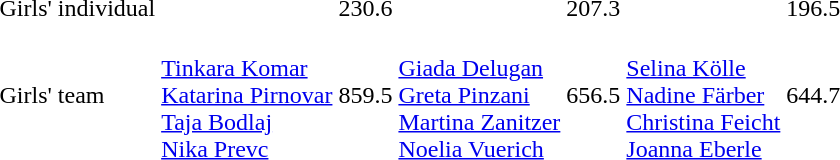<table>
<tr>
<td>Girls' individual</td>
<td></td>
<td>230.6</td>
<td></td>
<td>207.3</td>
<td></td>
<td>196.5</td>
</tr>
<tr>
<td>Girls' team</td>
<td><br><a href='#'>Tinkara Komar</a><br><a href='#'>Katarina Pirnovar</a><br><a href='#'>Taja Bodlaj</a><br><a href='#'>Nika Prevc</a></td>
<td>859.5</td>
<td><br><a href='#'>Giada Delugan</a><br><a href='#'>Greta Pinzani</a><br><a href='#'>Martina Zanitzer</a><br><a href='#'>Noelia Vuerich</a></td>
<td>656.5</td>
<td><br><a href='#'>Selina Kölle</a><br><a href='#'>Nadine Färber</a><br><a href='#'>Christina Feicht</a><br><a href='#'>Joanna Eberle</a></td>
<td>644.7</td>
</tr>
</table>
